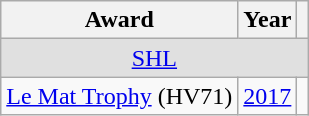<table class="wikitable">
<tr>
<th>Award</th>
<th>Year</th>
<th></th>
</tr>
<tr ALIGN="center" bgcolor="#e0e0e0">
<td colspan="3"><a href='#'>SHL</a></td>
</tr>
<tr>
<td><a href='#'>Le Mat Trophy</a> (HV71)</td>
<td><a href='#'>2017</a></td>
<td></td>
</tr>
</table>
